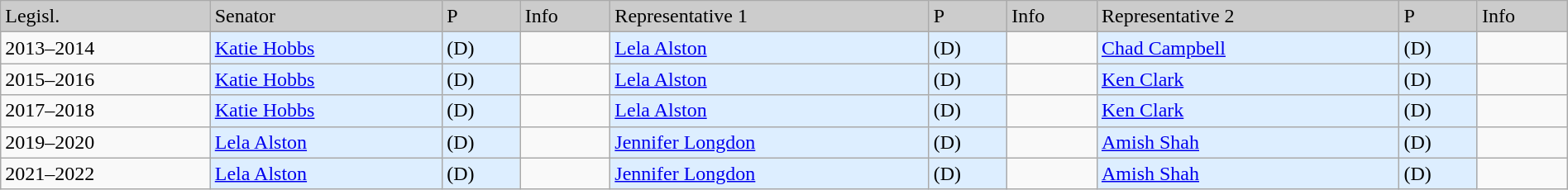<table class=wikitable width="100%" border="1">
<tr style="background-color:#cccccc;">
<td>Legisl.</td>
<td>Senator</td>
<td>P</td>
<td>Info</td>
<td>Representative 1</td>
<td>P</td>
<td>Info</td>
<td>Representative 2</td>
<td>P</td>
<td>Info</td>
</tr>
<tr>
<td>2013–2014</td>
<td style="background:#DDEEFF"><a href='#'>Katie Hobbs</a></td>
<td style="background:#DDEEFF">(D)</td>
<td></td>
<td style="background:#DDEEFF"><a href='#'>Lela Alston</a></td>
<td style="background:#DDEEFF">(D)</td>
<td></td>
<td style="background:#DDEEFF"><a href='#'>Chad Campbell</a></td>
<td style="background:#DDEEFF">(D)</td>
<td></td>
</tr>
<tr>
<td>2015–2016</td>
<td style="background:#DDEEFF"><a href='#'>Katie Hobbs</a></td>
<td style="background:#DDEEFF">(D)</td>
<td></td>
<td style="background:#DDEEFF"><a href='#'>Lela Alston</a></td>
<td style="background:#DDEEFF">(D)</td>
<td></td>
<td style="background:#DDEEFF"><a href='#'>Ken Clark</a></td>
<td style="background:#DDEEFF">(D)</td>
<td></td>
</tr>
<tr>
<td>2017–2018</td>
<td style="background:#DDEEFF"><a href='#'>Katie Hobbs</a></td>
<td style="background:#DDEEFF">(D)</td>
<td></td>
<td style="background:#DDEEFF"><a href='#'>Lela Alston</a></td>
<td style="background:#DDEEFF">(D)</td>
<td></td>
<td style="background:#DDEEFF"><a href='#'>Ken Clark</a></td>
<td style="background:#DDEEFF">(D)</td>
<td></td>
</tr>
<tr>
<td>2019–2020</td>
<td style="background:#DDEEFF"><a href='#'>Lela Alston</a></td>
<td style="background:#DDEEFF">(D)</td>
<td></td>
<td style="background:#DDEEFF"><a href='#'>Jennifer Longdon</a></td>
<td style="background:#DDEEFF">(D)</td>
<td></td>
<td style="background:#DDEEFF"><a href='#'>Amish Shah</a></td>
<td style="background:#DDEEFF">(D)</td>
<td></td>
</tr>
<tr>
<td>2021–2022</td>
<td style="background:#DDEEFF"><a href='#'>Lela Alston</a></td>
<td style="background:#DDEEFF">(D)</td>
<td></td>
<td style="background:#DDEEFF"><a href='#'>Jennifer Longdon</a></td>
<td style="background:#DDEEFF">(D)</td>
<td></td>
<td style="background:#DDEEFF"><a href='#'>Amish Shah</a></td>
<td style="background:#DDEEFF">(D)</td>
<td></td>
</tr>
</table>
